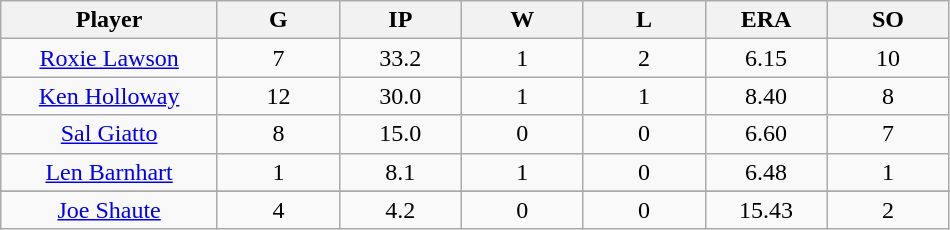<table class="wikitable sortable">
<tr>
<th bgcolor="#DDDDFF" width="16%">Player</th>
<th bgcolor="#DDDDFF" width="9%">G</th>
<th bgcolor="#DDDDFF" width="9%">IP</th>
<th bgcolor="#DDDDFF" width="9%">W</th>
<th bgcolor="#DDDDFF" width="9%">L</th>
<th bgcolor="#DDDDFF" width="9%">ERA</th>
<th bgcolor="#DDDDFF" width="9%">SO</th>
</tr>
<tr align="center">
<td><a href='#'>Roxie Lawson</a></td>
<td>7</td>
<td>33.2</td>
<td>1</td>
<td>2</td>
<td>6.15</td>
<td>10</td>
</tr>
<tr align="center">
<td><a href='#'>Ken Holloway</a></td>
<td>12</td>
<td>30.0</td>
<td>1</td>
<td>1</td>
<td>8.40</td>
<td>8</td>
</tr>
<tr align="center">
<td><a href='#'>Sal Giatto</a></td>
<td>8</td>
<td>15.0</td>
<td>0</td>
<td>0</td>
<td>6.60</td>
<td>7</td>
</tr>
<tr align="center">
<td><a href='#'>Len Barnhart</a></td>
<td>1</td>
<td>8.1</td>
<td>1</td>
<td>0</td>
<td>6.48</td>
<td>1</td>
</tr>
<tr>
</tr>
<tr align="center">
<td><a href='#'>Joe Shaute</a></td>
<td>4</td>
<td>4.2</td>
<td>0</td>
<td>0</td>
<td>15.43</td>
<td>2</td>
</tr>
</table>
